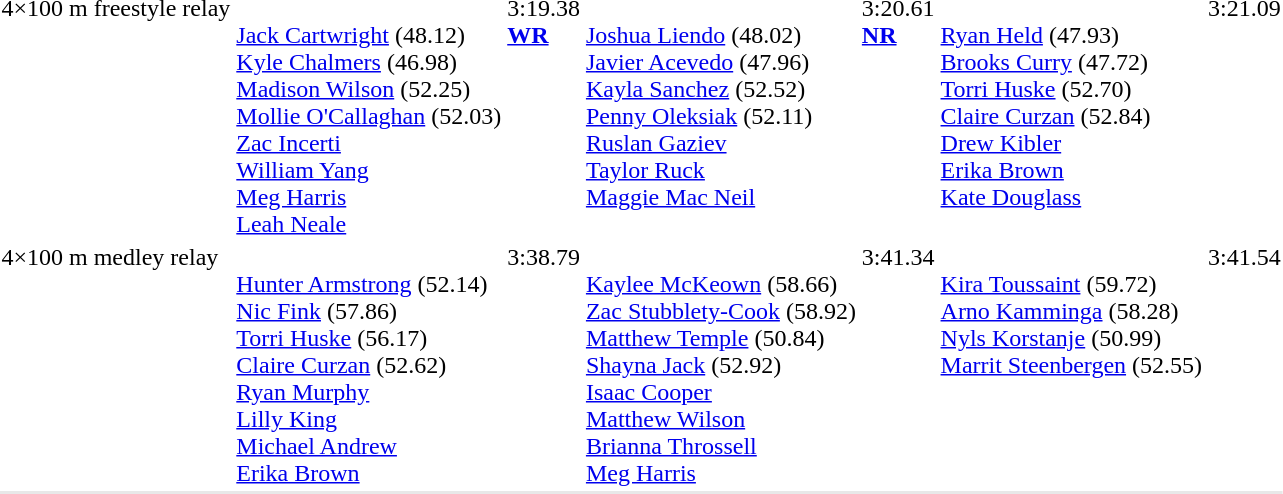<table>
<tr valign="top">
<td>4×100 m freestyle relay<br></td>
<td><br><a href='#'>Jack Cartwright</a> (48.12)<br><a href='#'>Kyle Chalmers</a> (46.98)<br><a href='#'>Madison Wilson</a> (52.25)<br><a href='#'>Mollie O'Callaghan</a> (52.03)<br><a href='#'>Zac Incerti</a><br><a href='#'>William Yang</a><br><a href='#'>Meg Harris</a><br><a href='#'>Leah Neale</a></td>
<td>3:19.38<br><strong><a href='#'>WR</a></strong></td>
<td><br><a href='#'>Joshua Liendo</a> (48.02)<br><a href='#'>Javier Acevedo</a> (47.96)<br><a href='#'>Kayla Sanchez</a> (52.52)<br><a href='#'>Penny Oleksiak</a> (52.11)<br><a href='#'>Ruslan Gaziev</a><br><a href='#'>Taylor Ruck</a><br><a href='#'>Maggie Mac Neil</a></td>
<td>3:20.61<br><strong><a href='#'>NR</a></strong></td>
<td><br><a href='#'>Ryan Held</a> (47.93)<br><a href='#'>Brooks Curry</a> (47.72)<br><a href='#'>Torri Huske</a> (52.70)<br><a href='#'>Claire Curzan</a> (52.84)<br><a href='#'>Drew Kibler</a><br><a href='#'>Erika Brown</a><br><a href='#'>Kate Douglass</a></td>
<td>3:21.09</td>
</tr>
<tr valign="top">
<td>4×100 m medley relay<br></td>
<td><br><a href='#'>Hunter Armstrong</a> (52.14)<br><a href='#'>Nic Fink</a>  (57.86)<br><a href='#'>Torri Huske</a> (56.17)<br><a href='#'>Claire Curzan</a> (52.62)<br><a href='#'>Ryan Murphy</a><br><a href='#'>Lilly King</a><br><a href='#'>Michael Andrew</a><br><a href='#'>Erika Brown</a></td>
<td>3:38.79</td>
<td><br><a href='#'>Kaylee McKeown</a> (58.66)<br><a href='#'>Zac Stubblety-Cook</a> (58.92)<br><a href='#'>Matthew Temple</a> (50.84)<br><a href='#'>Shayna Jack</a> (52.92)<br><a href='#'>Isaac Cooper</a><br><a href='#'>Matthew Wilson</a><br><a href='#'>Brianna Throssell</a><br><a href='#'>Meg Harris</a></td>
<td>3:41.34</td>
<td><br><a href='#'>Kira Toussaint</a> (59.72)<br><a href='#'>Arno Kamminga</a> (58.28)<br><a href='#'>Nyls Korstanje</a> (50.99)<br><a href='#'>Marrit Steenbergen</a> (52.55)</td>
<td>3:41.54</td>
</tr>
<tr bgcolor= e8e8e8>
<td colspan=7></td>
</tr>
</table>
